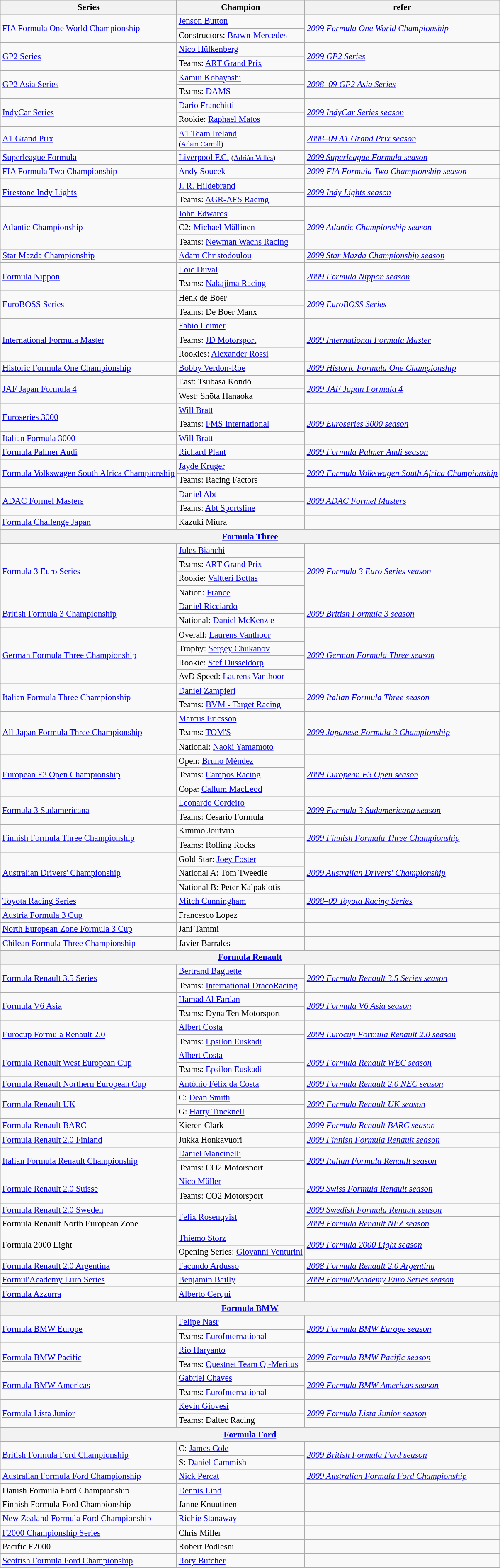<table class="wikitable" style="font-size: 87%;">
<tr>
<th>Series</th>
<th>Champion</th>
<th>refer</th>
</tr>
<tr>
<td rowspan=2><a href='#'>FIA Formula One World Championship</a></td>
<td> <a href='#'>Jenson Button</a></td>
<td rowspan=2><em><a href='#'>2009 Formula One World Championship</a></em></td>
</tr>
<tr>
<td>Constructors:  <a href='#'>Brawn</a>-<a href='#'>Mercedes</a></td>
</tr>
<tr>
<td rowspan=2><a href='#'>GP2 Series</a></td>
<td> <a href='#'>Nico Hülkenberg</a></td>
<td rowspan=2><em><a href='#'>2009 GP2 Series</a></em></td>
</tr>
<tr>
<td>Teams:  <a href='#'>ART Grand Prix</a></td>
</tr>
<tr>
<td rowspan=2><a href='#'>GP2 Asia Series</a></td>
<td> <a href='#'>Kamui Kobayashi</a></td>
<td rowspan=2><em><a href='#'>2008–09 GP2 Asia Series</a></em></td>
</tr>
<tr>
<td>Teams:  <a href='#'>DAMS</a></td>
</tr>
<tr>
<td rowspan=2><a href='#'>IndyCar Series</a></td>
<td> <a href='#'>Dario Franchitti</a></td>
<td rowspan=2><em><a href='#'>2009 IndyCar Series season</a></em></td>
</tr>
<tr>
<td>Rookie:  <a href='#'>Raphael Matos</a></td>
</tr>
<tr>
<td><a href='#'>A1 Grand Prix</a></td>
<td> <a href='#'>A1 Team Ireland</a><br><small>(<a href='#'>Adam Carroll</a>)</small></td>
<td><em><a href='#'>2008–09 A1 Grand Prix season</a></em></td>
</tr>
<tr>
<td><a href='#'>Superleague Formula</a></td>
<td> <a href='#'>Liverpool F.C.</a> <small>(<a href='#'>Adrián Vallés</a>)</small></td>
<td><em><a href='#'>2009 Superleague Formula season</a></em></td>
</tr>
<tr>
<td><a href='#'>FIA Formula Two Championship</a></td>
<td> <a href='#'>Andy Soucek</a></td>
<td><em><a href='#'>2009 FIA Formula Two Championship season</a></em></td>
</tr>
<tr>
<td rowspan=2><a href='#'>Firestone Indy Lights</a></td>
<td> <a href='#'>J. R. Hildebrand</a></td>
<td rowspan=2><em><a href='#'>2009 Indy Lights season</a></em></td>
</tr>
<tr>
<td>Teams:  <a href='#'>AGR-AFS Racing</a></td>
</tr>
<tr>
<td rowspan=3><a href='#'>Atlantic Championship</a></td>
<td> <a href='#'>John Edwards</a></td>
<td rowspan=3><em><a href='#'>2009 Atlantic Championship season</a></em></td>
</tr>
<tr>
<td>C2:  <a href='#'>Michael Mällinen</a></td>
</tr>
<tr>
<td>Teams:  <a href='#'>Newman Wachs Racing</a></td>
</tr>
<tr>
<td><a href='#'>Star Mazda Championship</a></td>
<td> <a href='#'>Adam Christodoulou</a></td>
<td><em><a href='#'>2009 Star Mazda Championship season</a></em></td>
</tr>
<tr>
<td rowspan=2><a href='#'>Formula Nippon</a></td>
<td> <a href='#'>Loïc Duval</a></td>
<td rowspan=2><em><a href='#'>2009 Formula Nippon season</a></em></td>
</tr>
<tr>
<td>Teams:  <a href='#'>Nakajima Racing</a></td>
</tr>
<tr>
<td rowspan=2><a href='#'>EuroBOSS Series</a></td>
<td> Henk de Boer</td>
<td rowspan=2><em><a href='#'>2009 EuroBOSS Series</a></em></td>
</tr>
<tr>
<td>Teams:  De Boer Manx</td>
</tr>
<tr>
<td rowspan=3><a href='#'>International Formula Master</a></td>
<td> <a href='#'>Fabio Leimer</a></td>
<td rowspan=3><em><a href='#'>2009 International Formula Master</a></em></td>
</tr>
<tr>
<td>Teams:  <a href='#'>JD Motorsport</a></td>
</tr>
<tr>
<td>Rookies:  <a href='#'>Alexander Rossi</a></td>
</tr>
<tr>
<td><a href='#'>Historic Formula One Championship</a></td>
<td> <a href='#'>Bobby Verdon-Roe</a></td>
<td><em><a href='#'>2009 Historic Formula One Championship</a></em></td>
</tr>
<tr>
<td rowspan=2><a href='#'>JAF Japan Formula 4</a></td>
<td>East:  Tsubasa Kondō</td>
<td rowspan=2><em><a href='#'>2009 JAF Japan Formula 4</a></em></td>
</tr>
<tr>
<td>West:  Shōta Hanaoka</td>
</tr>
<tr>
<td rowspan=2><a href='#'>Euroseries 3000</a></td>
<td> <a href='#'>Will Bratt</a></td>
<td rowspan=3><em><a href='#'>2009 Euroseries 3000 season</a></em></td>
</tr>
<tr>
<td>Teams:  <a href='#'>FMS International</a></td>
</tr>
<tr>
<td><a href='#'>Italian Formula 3000</a></td>
<td> <a href='#'>Will Bratt</a></td>
</tr>
<tr>
<td><a href='#'>Formula Palmer Audi</a></td>
<td> <a href='#'>Richard Plant</a></td>
<td><em><a href='#'>2009 Formula Palmer Audi season</a></em></td>
</tr>
<tr>
<td rowspan=2><a href='#'>Formula Volkswagen South Africa Championship</a></td>
<td> <a href='#'>Jayde Kruger</a></td>
<td rowspan=2><em><a href='#'>2009 Formula Volkswagen South Africa Championship</a></em></td>
</tr>
<tr>
<td>Teams:  Racing Factors</td>
</tr>
<tr>
<td rowspan=2><a href='#'>ADAC Formel Masters</a></td>
<td> <a href='#'>Daniel Abt</a></td>
<td rowspan=2><em><a href='#'>2009 ADAC Formel Masters</a></em></td>
</tr>
<tr>
<td>Teams:  <a href='#'>Abt Sportsline</a></td>
</tr>
<tr>
<td><a href='#'>Formula Challenge Japan</a></td>
<td> Kazuki Miura</td>
<td></td>
</tr>
<tr>
<th colspan=3 align="center"><a href='#'>Formula Three</a></th>
</tr>
<tr>
<td rowspan=4><a href='#'>Formula 3 Euro Series</a></td>
<td> <a href='#'>Jules Bianchi</a></td>
<td rowspan=4><em><a href='#'>2009 Formula 3 Euro Series season</a></em></td>
</tr>
<tr>
<td>Teams:  <a href='#'>ART Grand Prix</a></td>
</tr>
<tr>
<td>Rookie:  <a href='#'>Valtteri Bottas</a></td>
</tr>
<tr>
<td>Nation:  <a href='#'>France</a></td>
</tr>
<tr>
<td rowspan=2><a href='#'>British Formula 3 Championship</a></td>
<td> <a href='#'>Daniel Ricciardo</a></td>
<td rowspan=2><em><a href='#'>2009 British Formula 3 season</a></em></td>
</tr>
<tr>
<td>National:  <a href='#'>Daniel McKenzie</a></td>
</tr>
<tr>
<td rowspan=4><a href='#'>German Formula Three Championship</a></td>
<td>Overall:  <a href='#'>Laurens Vanthoor</a></td>
<td rowspan=4><em><a href='#'>2009 German Formula Three season</a></em></td>
</tr>
<tr>
<td>Trophy:  <a href='#'>Sergey Chukanov</a></td>
</tr>
<tr>
<td>Rookie:  <a href='#'>Stef Dusseldorp</a></td>
</tr>
<tr>
<td>AvD Speed:  <a href='#'>Laurens Vanthoor</a></td>
</tr>
<tr>
<td rowspan=2><a href='#'>Italian Formula Three Championship</a></td>
<td> <a href='#'>Daniel Zampieri</a></td>
<td rowspan=2><em><a href='#'>2009 Italian Formula Three season</a></em></td>
</tr>
<tr>
<td>Teams:  <a href='#'>BVM - Target Racing</a></td>
</tr>
<tr>
<td rowspan=3><a href='#'>All-Japan Formula Three Championship</a></td>
<td> <a href='#'>Marcus Ericsson</a></td>
<td rowspan=3><em><a href='#'>2009 Japanese Formula 3 Championship</a></em></td>
</tr>
<tr>
<td>Teams:  <a href='#'>TOM'S</a></td>
</tr>
<tr>
<td>National:  <a href='#'>Naoki Yamamoto</a></td>
</tr>
<tr>
<td rowspan=3><a href='#'>European F3 Open Championship</a></td>
<td>Open:  <a href='#'>Bruno Méndez</a></td>
<td rowspan=3><em><a href='#'>2009 European F3 Open season</a></em></td>
</tr>
<tr>
<td>Teams:  <a href='#'>Campos Racing</a></td>
</tr>
<tr>
<td>Copa:  <a href='#'>Callum MacLeod</a></td>
</tr>
<tr>
<td rowspan=2><a href='#'>Formula 3 Sudamericana</a></td>
<td> <a href='#'>Leonardo Cordeiro</a></td>
<td rowspan=2><em><a href='#'>2009 Formula 3 Sudamericana season</a></em></td>
</tr>
<tr>
<td>Teams:  Cesario Formula</td>
</tr>
<tr>
<td rowspan=2><a href='#'>Finnish Formula Three Championship</a></td>
<td> Kimmo Joutvuo</td>
<td rowspan=2><em><a href='#'>2009 Finnish Formula Three Championship</a></em></td>
</tr>
<tr>
<td>Teams:  Rolling Rocks</td>
</tr>
<tr>
<td rowspan=3><a href='#'>Australian Drivers' Championship</a></td>
<td>Gold Star:  <a href='#'>Joey Foster</a></td>
<td rowspan=3><em><a href='#'>2009 Australian Drivers' Championship</a></em></td>
</tr>
<tr>
<td>National A:  Tom Tweedie</td>
</tr>
<tr>
<td>National B:  Peter Kalpakiotis</td>
</tr>
<tr>
<td><a href='#'>Toyota Racing Series</a></td>
<td> <a href='#'>Mitch Cunningham</a></td>
<td><em><a href='#'>2008–09 Toyota Racing Series</a></em></td>
</tr>
<tr>
<td><a href='#'>Austria Formula 3 Cup</a></td>
<td> Francesco Lopez</td>
<td></td>
</tr>
<tr>
<td><a href='#'>North European Zone Formula 3 Cup</a></td>
<td> Jani Tammi</td>
<td></td>
</tr>
<tr>
<td><a href='#'>Chilean Formula Three Championship</a></td>
<td> Javier Barrales</td>
<td></td>
</tr>
<tr>
<th colspan=3 align="center"><a href='#'>Formula Renault</a></th>
</tr>
<tr>
<td rowspan=2><a href='#'>Formula Renault 3.5 Series</a></td>
<td> <a href='#'>Bertrand Baguette</a></td>
<td rowspan=2><em><a href='#'>2009 Formula Renault 3.5 Series season</a></em></td>
</tr>
<tr>
<td>Teams:  <a href='#'>International DracoRacing</a></td>
</tr>
<tr>
<td rowspan=2><a href='#'>Formula V6 Asia</a></td>
<td> <a href='#'>Hamad Al Fardan</a></td>
<td rowspan=2><em><a href='#'>2009 Formula V6 Asia season</a></em></td>
</tr>
<tr>
<td>Teams:  Dyna Ten Motorsport</td>
</tr>
<tr>
<td rowspan=2><a href='#'>Eurocup Formula Renault 2.0</a></td>
<td> <a href='#'>Albert Costa</a></td>
<td rowspan=2><em><a href='#'>2009 Eurocup Formula Renault 2.0 season</a></em></td>
</tr>
<tr>
<td>Teams:  <a href='#'>Epsilon Euskadi</a></td>
</tr>
<tr>
<td rowspan=2><a href='#'>Formula Renault West European Cup</a></td>
<td> <a href='#'>Albert Costa</a></td>
<td rowspan=2><em><a href='#'>2009 Formula Renault WEC season</a></em></td>
</tr>
<tr>
<td>Teams:  <a href='#'>Epsilon Euskadi</a></td>
</tr>
<tr>
<td><a href='#'>Formula Renault Northern European Cup</a></td>
<td> <a href='#'>António Félix da Costa</a></td>
<td><em><a href='#'>2009 Formula Renault 2.0 NEC season</a></em></td>
</tr>
<tr>
<td rowspan=2><a href='#'>Formula Renault UK</a></td>
<td>C:  <a href='#'>Dean Smith</a></td>
<td rowspan=2><em><a href='#'>2009 Formula Renault UK season</a></em></td>
</tr>
<tr>
<td>G:  <a href='#'>Harry Tincknell</a></td>
</tr>
<tr>
<td><a href='#'>Formula Renault BARC</a></td>
<td> Kieren Clark</td>
<td><em><a href='#'>2009 Formula Renault BARC season</a></em></td>
</tr>
<tr>
<td><a href='#'>Formula Renault 2.0 Finland</a></td>
<td> Jukka Honkavuori</td>
<td><em><a href='#'>2009 Finnish Formula Renault season</a></em></td>
</tr>
<tr>
<td rowspan=2><a href='#'>Italian Formula Renault Championship</a></td>
<td> <a href='#'>Daniel Mancinelli</a></td>
<td rowspan=2><em><a href='#'>2009 Italian Formula Renault season</a></em></td>
</tr>
<tr>
<td>Teams:  CO2 Motorsport</td>
</tr>
<tr>
<td rowspan=2><a href='#'>Formule Renault 2.0 Suisse</a></td>
<td> <a href='#'>Nico Müller</a></td>
<td rowspan=2><em><a href='#'>2009 Swiss Formula Renault season</a></em></td>
</tr>
<tr>
<td>Teams:  CO2 Motorsport</td>
</tr>
<tr>
<td><a href='#'>Formula Renault 2.0 Sweden</a></td>
<td rowspan=2> <a href='#'>Felix Rosenqvist</a></td>
<td><em><a href='#'>2009 Swedish Formula Renault season</a></em></td>
</tr>
<tr>
<td>Formula Renault North European Zone</td>
<td><em><a href='#'>2009 Formula Renault NEZ season</a></em></td>
</tr>
<tr>
<td rowspan=2>Formula 2000 Light</td>
<td> <a href='#'>Thiemo Storz</a></td>
<td rowspan=2><em><a href='#'>2009 Formula 2000 Light season</a></em></td>
</tr>
<tr>
<td>Opening Series:  <a href='#'>Giovanni Venturini</a></td>
</tr>
<tr>
<td><a href='#'>Formula Renault 2.0 Argentina</a></td>
<td> <a href='#'>Facundo Ardusso</a></td>
<td><em><a href='#'>2008 Formula Renault 2.0 Argentina</a></em></td>
</tr>
<tr>
<td><a href='#'>Formul'Academy Euro Series</a></td>
<td> <a href='#'>Benjamin Bailly</a></td>
<td><em><a href='#'>2009 Formul'Academy Euro Series season</a></em></td>
</tr>
<tr>
<td><a href='#'>Formula Azzurra</a></td>
<td> <a href='#'>Alberto Cerqui</a></td>
<td></td>
</tr>
<tr>
<th colspan=3 align="center"><a href='#'>Formula BMW</a></th>
</tr>
<tr>
<td rowspan=2><a href='#'>Formula BMW Europe</a></td>
<td> <a href='#'>Felipe Nasr</a></td>
<td rowspan=2><em><a href='#'>2009 Formula BMW Europe season</a></em></td>
</tr>
<tr>
<td>Teams:  <a href='#'>EuroInternational</a></td>
</tr>
<tr>
<td rowspan=2><a href='#'>Formula BMW Pacific</a></td>
<td> <a href='#'>Rio Haryanto</a></td>
<td rowspan=2><em><a href='#'>2009 Formula BMW Pacific season</a></em></td>
</tr>
<tr>
<td>Teams:  <a href='#'>Questnet Team Qi-Meritus</a></td>
</tr>
<tr>
<td rowspan=2><a href='#'>Formula BMW Americas</a></td>
<td> <a href='#'>Gabriel Chaves</a></td>
<td rowspan=2><em><a href='#'>2009 Formula BMW Americas season</a></em></td>
</tr>
<tr>
<td>Teams:  <a href='#'>EuroInternational</a></td>
</tr>
<tr>
<td rowspan=2><a href='#'>Formula Lista Junior</a></td>
<td> <a href='#'>Kevin Giovesi</a></td>
<td rowspan=2><em><a href='#'>2009 Formula Lista Junior season</a></em></td>
</tr>
<tr>
<td>Teams:  Daltec Racing</td>
</tr>
<tr>
<th colspan=3 align="center"><a href='#'>Formula Ford</a></th>
</tr>
<tr>
<td rowspan=2><a href='#'>British Formula Ford Championship</a></td>
<td>C:  <a href='#'>James Cole</a></td>
<td rowspan=2><em><a href='#'>2009 British Formula Ford season</a></em></td>
</tr>
<tr>
<td>S:  <a href='#'>Daniel Cammish</a></td>
</tr>
<tr>
<td><a href='#'>Australian Formula Ford Championship</a></td>
<td> <a href='#'>Nick Percat</a></td>
<td><em><a href='#'>2009 Australian Formula Ford Championship</a></em></td>
</tr>
<tr>
<td>Danish Formula Ford Championship</td>
<td> <a href='#'>Dennis Lind</a></td>
<td></td>
</tr>
<tr>
<td>Finnish Formula Ford Championship</td>
<td> Janne Knuutinen</td>
<td></td>
</tr>
<tr>
<td><a href='#'>New Zealand Formula Ford Championship</a></td>
<td> <a href='#'>Richie Stanaway</a></td>
<td></td>
</tr>
<tr>
<td><a href='#'>F2000 Championship Series</a></td>
<td> Chris Miller</td>
<td></td>
</tr>
<tr>
<td>Pacific F2000</td>
<td> Robert Podlesni</td>
<td></td>
</tr>
<tr>
<td><a href='#'>Scottish Formula Ford Championship</a></td>
<td> <a href='#'>Rory Butcher</a></td>
<td></td>
</tr>
<tr>
</tr>
</table>
